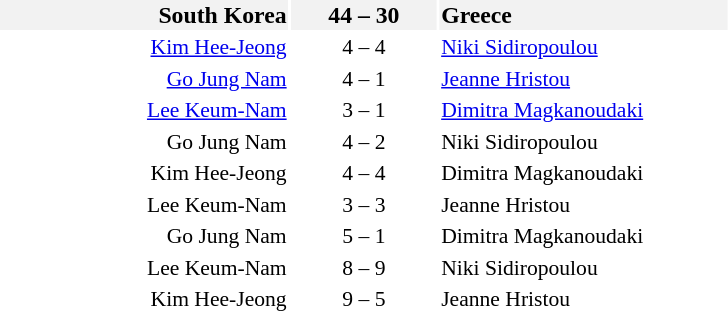<table style="font-size:90%">
<tr style="font-size:110%; background:#f2f2f2">
<td style="width:12em" align=right><strong>South Korea</strong> </td>
<td style="width:6em" align=center><strong>44 – 30</strong></td>
<td style="width:12em"> <strong>Greece</strong></td>
</tr>
<tr>
<td align=right><a href='#'>Kim Hee-Jeong</a></td>
<td align=center>4 – 4</td>
<td><a href='#'>Niki Sidiropoulou</a></td>
</tr>
<tr>
<td align=right><a href='#'>Go Jung Nam</a></td>
<td align=center>4 – 1</td>
<td><a href='#'>Jeanne Hristou</a></td>
</tr>
<tr>
<td align=right><a href='#'>Lee Keum-Nam</a></td>
<td align=center>3 – 1</td>
<td><a href='#'>Dimitra Magkanoudaki</a></td>
</tr>
<tr>
<td align=right>Go Jung Nam</td>
<td align=center>4 – 2</td>
<td>Niki Sidiropoulou</td>
</tr>
<tr>
<td align=right>Kim Hee-Jeong</td>
<td align=center>4 – 4</td>
<td>Dimitra Magkanoudaki</td>
</tr>
<tr>
<td align=right>Lee Keum-Nam</td>
<td align=center>3 – 3</td>
<td>Jeanne Hristou</td>
</tr>
<tr>
<td align=right>Go Jung Nam</td>
<td align=center>5 – 1</td>
<td>Dimitra Magkanoudaki</td>
</tr>
<tr>
<td align=right>Lee Keum-Nam</td>
<td align=center>8 – 9</td>
<td>Niki Sidiropoulou</td>
</tr>
<tr>
<td align=right>Kim Hee-Jeong</td>
<td align=center>9 – 5</td>
<td>Jeanne Hristou</td>
</tr>
</table>
